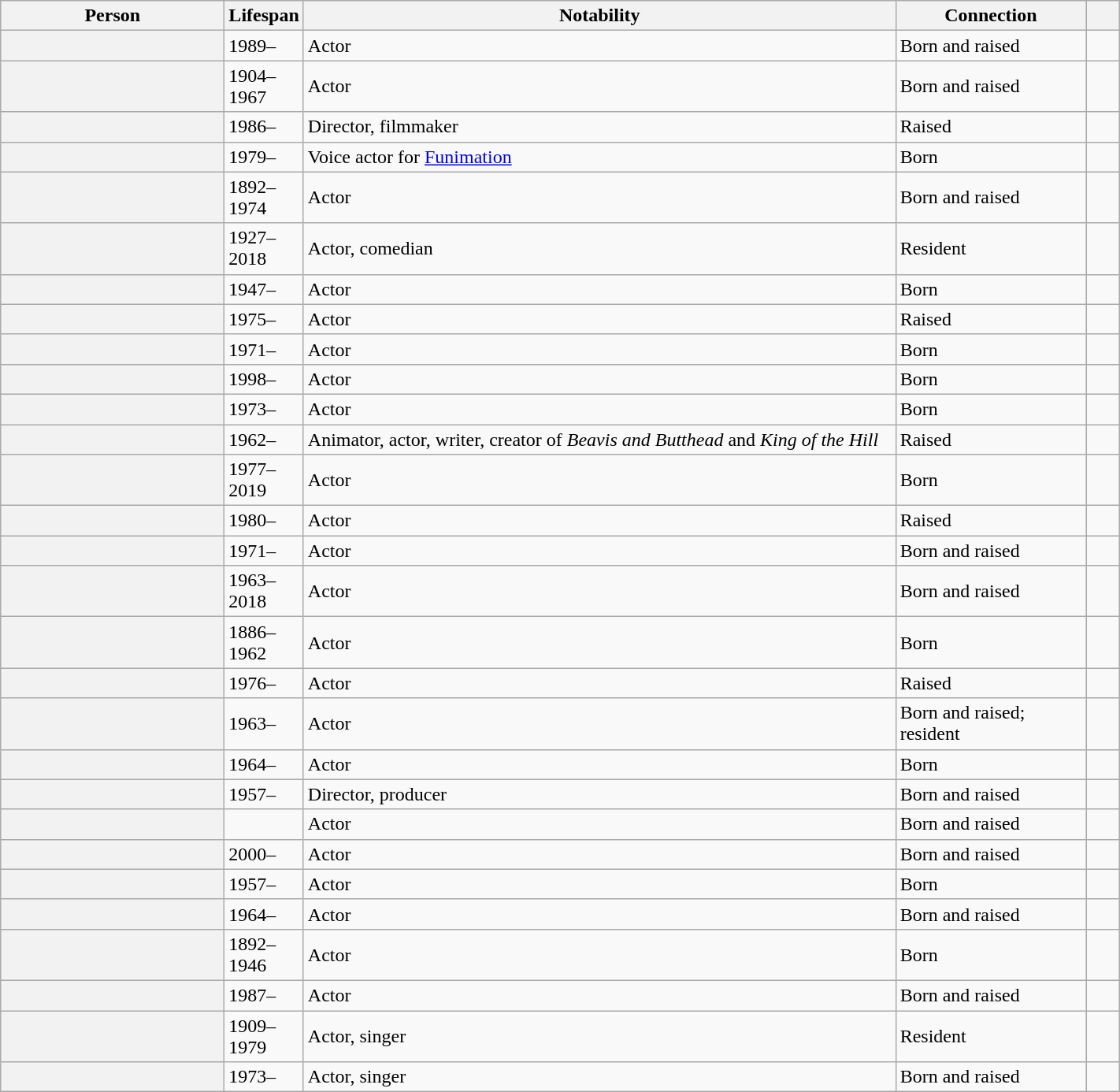<table class="wikitable plainrowheaders sortable" style="margin-right: 0; width:75%;">
<tr>
<th scope="col" width="20%">Person</th>
<th scope="col" width="6%">Lifespan</th>
<th scope="col">Notability</th>
<th scope="col" width="17%">Connection</th>
<th scope="col" class="unsortable" width="3%"></th>
</tr>
<tr>
<th scope="row"></th>
<td>1989–</td>
<td>Actor</td>
<td>Born and raised</td>
<td style="text-align:center;"></td>
</tr>
<tr>
<th scope="row"></th>
<td>1904–1967</td>
<td>Actor</td>
<td>Born and raised</td>
<td style="text-align:center;"></td>
</tr>
<tr>
<th scope="row"></th>
<td>1986–</td>
<td>Director, filmmaker</td>
<td>Raised</td>
<td style="text-align:center;"></td>
</tr>
<tr>
<th scope="row"></th>
<td>1979–</td>
<td>Voice actor for <a href='#'>Funimation</a></td>
<td>Born</td>
<td style="text-align:center;"></td>
</tr>
<tr>
<th scope="row"></th>
<td>1892–1974</td>
<td>Actor</td>
<td>Born and raised</td>
<td style="text-align:center;"></td>
</tr>
<tr>
<th scope="row"></th>
<td>1927–2018</td>
<td>Actor, comedian</td>
<td>Resident</td>
<td style="text-align:center;"></td>
</tr>
<tr>
<th scope="row"></th>
<td>1947–</td>
<td>Actor</td>
<td>Born</td>
<td style="text-align:center;"></td>
</tr>
<tr>
<th scope="row"></th>
<td>1975–</td>
<td>Actor</td>
<td>Raised</td>
<td style="text-align:center;"></td>
</tr>
<tr>
<th scope="row"></th>
<td>1971–</td>
<td>Actor</td>
<td>Born</td>
<td style="text-align:center;"></td>
</tr>
<tr>
<th scope="row"></th>
<td>1998–</td>
<td>Actor</td>
<td>Born</td>
<td style="text-align:center;"></td>
</tr>
<tr>
<th scope="row"></th>
<td>1973–</td>
<td>Actor</td>
<td>Born</td>
<td style="text-align:center;"></td>
</tr>
<tr>
<th scope="row"></th>
<td>1962–</td>
<td>Animator, actor, writer, creator of <em>Beavis and Butthead</em> and <em>King of the Hill</em></td>
<td>Raised</td>
<td style="text-align:center;"></td>
</tr>
<tr>
<th scope="row"></th>
<td>1977–2019</td>
<td>Actor</td>
<td>Born</td>
<td style="text-align:center;"></td>
</tr>
<tr>
<th scope="row"></th>
<td>1980–</td>
<td>Actor</td>
<td>Raised</td>
<td style="text-align:center;"></td>
</tr>
<tr>
<th scope="row"></th>
<td>1971–</td>
<td>Actor</td>
<td>Born and raised</td>
<td style="text-align:center;"></td>
</tr>
<tr>
<th scope="row"></th>
<td>1963–2018</td>
<td>Actor</td>
<td>Born and raised</td>
<td style="text-align:center;"></td>
</tr>
<tr>
<th scope="row"></th>
<td>1886–1962</td>
<td>Actor</td>
<td>Born</td>
<td style="text-align:center;"></td>
</tr>
<tr>
<th scope="row"></th>
<td>1976–</td>
<td>Actor</td>
<td>Raised</td>
<td style="text-align:center;"></td>
</tr>
<tr>
<th scope="row"></th>
<td>1963–</td>
<td>Actor</td>
<td>Born and raised; resident</td>
<td style="text-align:center;"></td>
</tr>
<tr>
<th scope="row"></th>
<td>1964–</td>
<td>Actor</td>
<td>Born</td>
<td style="text-align:center;"></td>
</tr>
<tr>
<th scope="row"></th>
<td>1957–</td>
<td>Director, producer</td>
<td>Born and raised</td>
<td style="text-align:center;"></td>
</tr>
<tr>
<th scope="row"></th>
<td></td>
<td>Actor</td>
<td>Born and raised</td>
<td style="text-align:center;"></td>
</tr>
<tr>
<th scope="row"></th>
<td>2000–</td>
<td>Actor</td>
<td>Born and raised</td>
<td style="text-align:center;"></td>
</tr>
<tr>
<th scope="row"></th>
<td>1957–</td>
<td>Actor</td>
<td>Born</td>
<td style="text-align:center;"></td>
</tr>
<tr>
<th scope="row"></th>
<td>1964–</td>
<td>Actor</td>
<td>Born and raised</td>
<td style="text-align:center;"></td>
</tr>
<tr>
<th scope="row"></th>
<td>1892–1946</td>
<td>Actor</td>
<td>Born</td>
<td style="text-align:center;"></td>
</tr>
<tr>
<th scope="row"></th>
<td>1987–</td>
<td>Actor</td>
<td>Born and raised</td>
<td style="text-align:center;"></td>
</tr>
<tr>
<th scope="row"></th>
<td>1909–1979</td>
<td>Actor, singer</td>
<td>Resident</td>
<td style="text-align:center;"></td>
</tr>
<tr>
<th scope="row"></th>
<td>1973–</td>
<td>Actor, singer</td>
<td>Born and raised</td>
<td style="text-align:center;"></td>
</tr>
</table>
